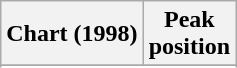<table class="wikitable sortable">
<tr>
<th align="left">Chart (1998)</th>
<th align="center">Peak<br>position</th>
</tr>
<tr>
</tr>
<tr>
</tr>
<tr>
</tr>
</table>
